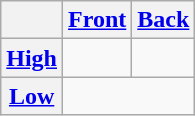<table class="wikitable" style="text-align: center;">
<tr>
<th></th>
<th><a href='#'>Front</a></th>
<th><a href='#'>Back</a></th>
</tr>
<tr>
<th><a href='#'>High</a></th>
<td></td>
<td></td>
</tr>
<tr>
<th><a href='#'>Low</a></th>
<td colspan="2"></td>
</tr>
</table>
